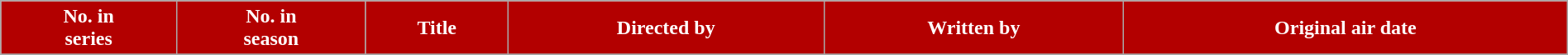<table class="wikitable plainrowheaders" style="width:100%;">
<tr>
<th style="background-color: #B30000; color: #ffffff;">No. in<br>series</th>
<th style="background-color: #B30000; color: #ffffff;">No. in<br>season</th>
<th style="background-color: #B30000; color: #ffffff;">Title</th>
<th style="background-color: #B30000; color: #ffffff;">Directed by</th>
<th style="background-color: #B30000; color: #ffffff;">Written by</th>
<th style="background-color: #B30000; color: #ffffff;">Original air date</th>
</tr>
<tr>
</tr>
</table>
